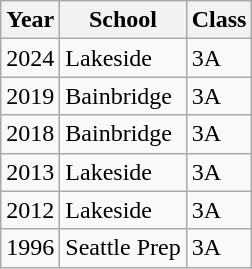<table class="wikitable">
<tr>
<th>Year</th>
<th>School</th>
<th>Class</th>
</tr>
<tr>
<td>2024</td>
<td>Lakeside</td>
<td>3A</td>
</tr>
<tr>
<td>2019</td>
<td>Bainbridge</td>
<td>3A</td>
</tr>
<tr>
<td>2018</td>
<td>Bainbridge</td>
<td>3A</td>
</tr>
<tr>
<td>2013</td>
<td>Lakeside</td>
<td>3A</td>
</tr>
<tr>
<td>2012</td>
<td>Lakeside</td>
<td>3A</td>
</tr>
<tr>
<td>1996</td>
<td>Seattle Prep</td>
<td>3A</td>
</tr>
</table>
